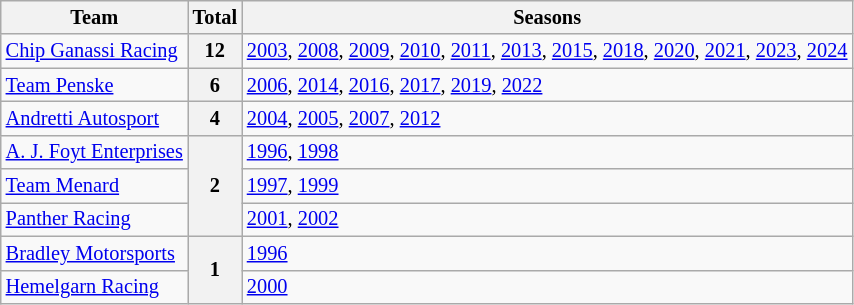<table class="wikitable" style="font-size:85%;">
<tr>
<th>Team</th>
<th>Total</th>
<th>Seasons</th>
</tr>
<tr>
<td><a href='#'>Chip Ganassi Racing</a></td>
<th>12</th>
<td><a href='#'>2003</a>, <a href='#'>2008</a>, <a href='#'>2009</a>, <a href='#'>2010</a>, <a href='#'>2011</a>, <a href='#'>2013</a>, <a href='#'>2015</a>, <a href='#'>2018</a>, <a href='#'>2020</a>, <a href='#'>2021</a>, <a href='#'>2023</a>, <a href='#'>2024</a></td>
</tr>
<tr>
<td><a href='#'>Team Penske</a></td>
<th>6</th>
<td><a href='#'>2006</a>, <a href='#'>2014</a>, <a href='#'>2016</a>, <a href='#'>2017</a>, <a href='#'>2019</a>, <a href='#'>2022</a></td>
</tr>
<tr>
<td><a href='#'>Andretti Autosport</a></td>
<th>4</th>
<td><a href='#'>2004</a>, <a href='#'>2005</a>, <a href='#'>2007</a>, <a href='#'>2012</a></td>
</tr>
<tr>
<td><a href='#'>A. J. Foyt Enterprises</a></td>
<th rowspan=3>2</th>
<td><a href='#'>1996</a>, <a href='#'>1998</a></td>
</tr>
<tr>
<td><a href='#'>Team Menard</a></td>
<td><a href='#'>1997</a>, <a href='#'>1999</a></td>
</tr>
<tr>
<td><a href='#'>Panther Racing</a></td>
<td><a href='#'>2001</a>, <a href='#'>2002</a></td>
</tr>
<tr>
<td><a href='#'>Bradley Motorsports</a></td>
<th rowspan=2>1</th>
<td><a href='#'>1996</a></td>
</tr>
<tr>
<td><a href='#'>Hemelgarn Racing</a></td>
<td><a href='#'>2000</a></td>
</tr>
</table>
